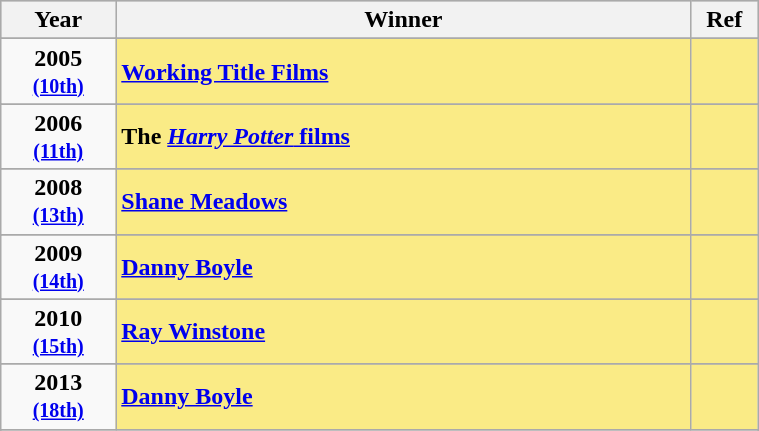<table class="wikitable" width="40%">
<tr bgcolor="#bebebe">
<th width="10%">Year</th>
<th width="50%">Winner</th>
<th width="5%">Ref</th>
</tr>
<tr>
</tr>
<tr>
<td rowspan="2" style="text-align:center"><strong>2005 <small><a href='#'>(10th)</a></small></strong></td>
</tr>
<tr style="background:#FAEB86">
<td><strong><a href='#'>Working Title Films</a></strong></td>
<td style="text-align:center"></td>
</tr>
<tr>
</tr>
<tr>
<td rowspan="2" style="text-align:center"><strong>2006 <small><a href='#'>(11th)</a></small></strong></td>
</tr>
<tr style="background:#FAEB86">
<td><strong>The <a href='#'><em>Harry Potter</em> films</a></strong></td>
<td style="text-align:center"></td>
</tr>
<tr>
</tr>
<tr>
<td rowspan="2" style="text-align:center"><strong>2008 <small><a href='#'>(13th)</a></small></strong></td>
</tr>
<tr style="background:#FAEB86">
<td><strong><a href='#'>Shane Meadows</a></strong></td>
<td style="text-align:center"></td>
</tr>
<tr>
</tr>
<tr>
<td rowspan="2" style="text-align:center"><strong>2009 <small><a href='#'>(14th)</a></small></strong></td>
</tr>
<tr style="background:#FAEB86">
<td><strong><a href='#'>Danny Boyle</a></strong></td>
<td style="text-align:center"></td>
</tr>
<tr>
</tr>
<tr>
<td rowspan="2" style="text-align:center"><strong>2010 <small><a href='#'>(15th)</a></small></strong></td>
</tr>
<tr style="background:#FAEB86">
<td><strong><a href='#'>Ray Winstone</a></strong></td>
<td style="text-align:center"></td>
</tr>
<tr>
</tr>
<tr>
<td rowspan="2" style="text-align:center"><strong>2013 <small><a href='#'>(18th)</a></small></strong></td>
</tr>
<tr style="background:#FAEB86">
<td><strong><a href='#'>Danny Boyle</a></strong></td>
<td style="text-align:center"></td>
</tr>
<tr>
</tr>
<tr>
</tr>
</table>
